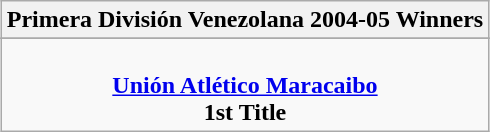<table class="wikitable" style="text-align: center; margin: 0 auto;">
<tr>
<th>Primera División Venezolana 2004-05 Winners</th>
</tr>
<tr>
</tr>
<tr>
<td><br><strong><a href='#'>Unión Atlético Maracaibo</a></strong><br><strong>1st Title</strong></td>
</tr>
</table>
